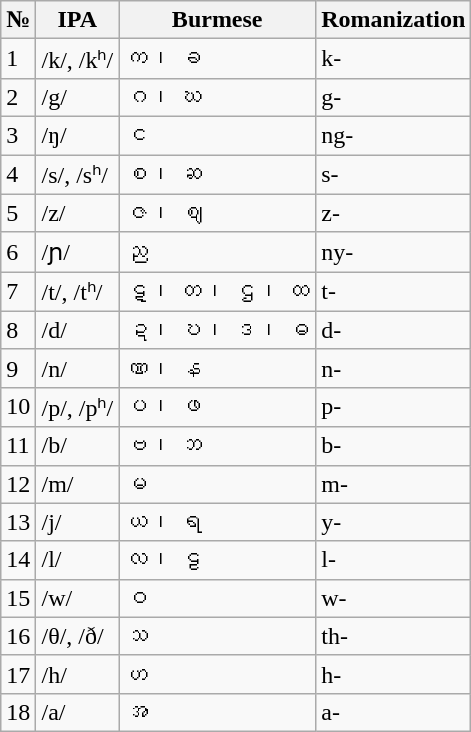<table class=wikitable>
<tr>
<th>№</th>
<th>IPA</th>
<th>Burmese</th>
<th>Romanization</th>
</tr>
<tr>
<td>1</td>
<td>/k/, /kʰ/</td>
<td>က၊ ခ</td>
<td>k-</td>
</tr>
<tr>
<td>2</td>
<td>/g/</td>
<td>ဂ၊ ဃ</td>
<td>g-</td>
</tr>
<tr>
<td>3</td>
<td>/ŋ/</td>
<td>င</td>
<td>ng-</td>
</tr>
<tr>
<td>4</td>
<td>/s/, /sʰ/</td>
<td>စ၊ ဆ</td>
<td>s-</td>
</tr>
<tr>
<td>5</td>
<td>/z/</td>
<td>ဇ၊ ဈ</td>
<td>z-</td>
</tr>
<tr>
<td>6</td>
<td>/ɲ/</td>
<td>ည</td>
<td>ny-</td>
</tr>
<tr>
<td>7</td>
<td>/t/, /tʰ/</td>
<td>ဋ၊ တ၊ ဌ၊ ထ</td>
<td>t-</td>
</tr>
<tr>
<td>8</td>
<td>/d/</td>
<td>ဍ၊ ဎ၊ ဒ၊ ဓ</td>
<td>d-</td>
</tr>
<tr>
<td>9</td>
<td>/n/</td>
<td>ဏ၊ န</td>
<td>n-</td>
</tr>
<tr>
<td>10</td>
<td>/p/, /pʰ/</td>
<td>ပ၊ ဖ</td>
<td>p-</td>
</tr>
<tr>
<td>11</td>
<td>/b/</td>
<td>ဗ၊ ဘ</td>
<td>b-</td>
</tr>
<tr>
<td>12</td>
<td>/m/</td>
<td>မ</td>
<td>m-</td>
</tr>
<tr>
<td>13</td>
<td>/j/</td>
<td>ယ၊ ရ</td>
<td>y-</td>
</tr>
<tr>
<td>14</td>
<td>/l/</td>
<td>လ၊ ဠ</td>
<td>l-</td>
</tr>
<tr>
<td>15</td>
<td>/w/</td>
<td>ဝ</td>
<td>w-</td>
</tr>
<tr>
<td>16</td>
<td>/θ/, /ð/</td>
<td>သ</td>
<td>th-</td>
</tr>
<tr>
<td>17</td>
<td>/h/</td>
<td>ဟ</td>
<td>h-</td>
</tr>
<tr>
<td>18</td>
<td>/a/</td>
<td>အ</td>
<td>a-</td>
</tr>
</table>
